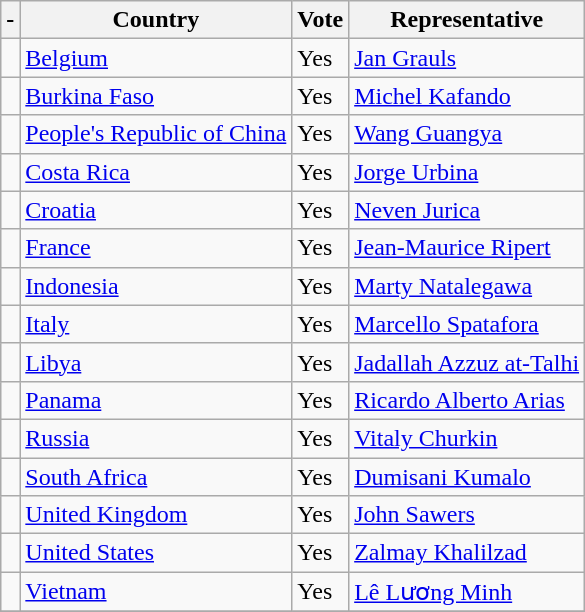<table class="wikitable sortable" style="text-align:left">
<tr>
<th>-</th>
<th>Country</th>
<th>Vote</th>
<th>Representative</th>
</tr>
<tr>
<td></td>
<td><a href='#'>Belgium</a></td>
<td>Yes</td>
<td><a href='#'>Jan Grauls</a></td>
</tr>
<tr>
<td></td>
<td><a href='#'>Burkina Faso</a></td>
<td>Yes</td>
<td><a href='#'>Michel Kafando</a></td>
</tr>
<tr>
<td></td>
<td><a href='#'>People's Republic of China</a></td>
<td>Yes</td>
<td><a href='#'>Wang Guangya</a></td>
</tr>
<tr>
<td></td>
<td><a href='#'>Costa Rica</a></td>
<td>Yes</td>
<td><a href='#'>Jorge Urbina</a></td>
</tr>
<tr>
<td></td>
<td><a href='#'>Croatia</a></td>
<td>Yes</td>
<td><a href='#'>Neven Jurica</a></td>
</tr>
<tr>
<td></td>
<td><a href='#'>France</a></td>
<td>Yes</td>
<td><a href='#'>Jean-Maurice Ripert</a></td>
</tr>
<tr>
<td></td>
<td><a href='#'>Indonesia</a></td>
<td>Yes</td>
<td><a href='#'>Marty Natalegawa</a></td>
</tr>
<tr>
<td></td>
<td><a href='#'>Italy</a></td>
<td>Yes</td>
<td><a href='#'>Marcello Spatafora</a></td>
</tr>
<tr>
<td></td>
<td><a href='#'>Libya</a></td>
<td>Yes</td>
<td><a href='#'>Jadallah Azzuz at-Talhi</a></td>
</tr>
<tr>
<td></td>
<td><a href='#'>Panama</a></td>
<td>Yes</td>
<td><a href='#'>Ricardo Alberto Arias</a></td>
</tr>
<tr>
<td></td>
<td><a href='#'>Russia</a></td>
<td>Yes</td>
<td><a href='#'>Vitaly Churkin</a></td>
</tr>
<tr>
<td></td>
<td><a href='#'>South Africa</a></td>
<td>Yes</td>
<td><a href='#'>Dumisani Kumalo</a></td>
</tr>
<tr>
<td></td>
<td><a href='#'>United Kingdom</a></td>
<td>Yes</td>
<td><a href='#'>John Sawers</a></td>
</tr>
<tr>
<td></td>
<td><a href='#'>United States</a></td>
<td>Yes</td>
<td><a href='#'>Zalmay Khalilzad</a></td>
</tr>
<tr>
<td></td>
<td><a href='#'>Vietnam</a></td>
<td>Yes</td>
<td><a href='#'>Lê Lương Minh</a></td>
</tr>
<tr>
</tr>
</table>
